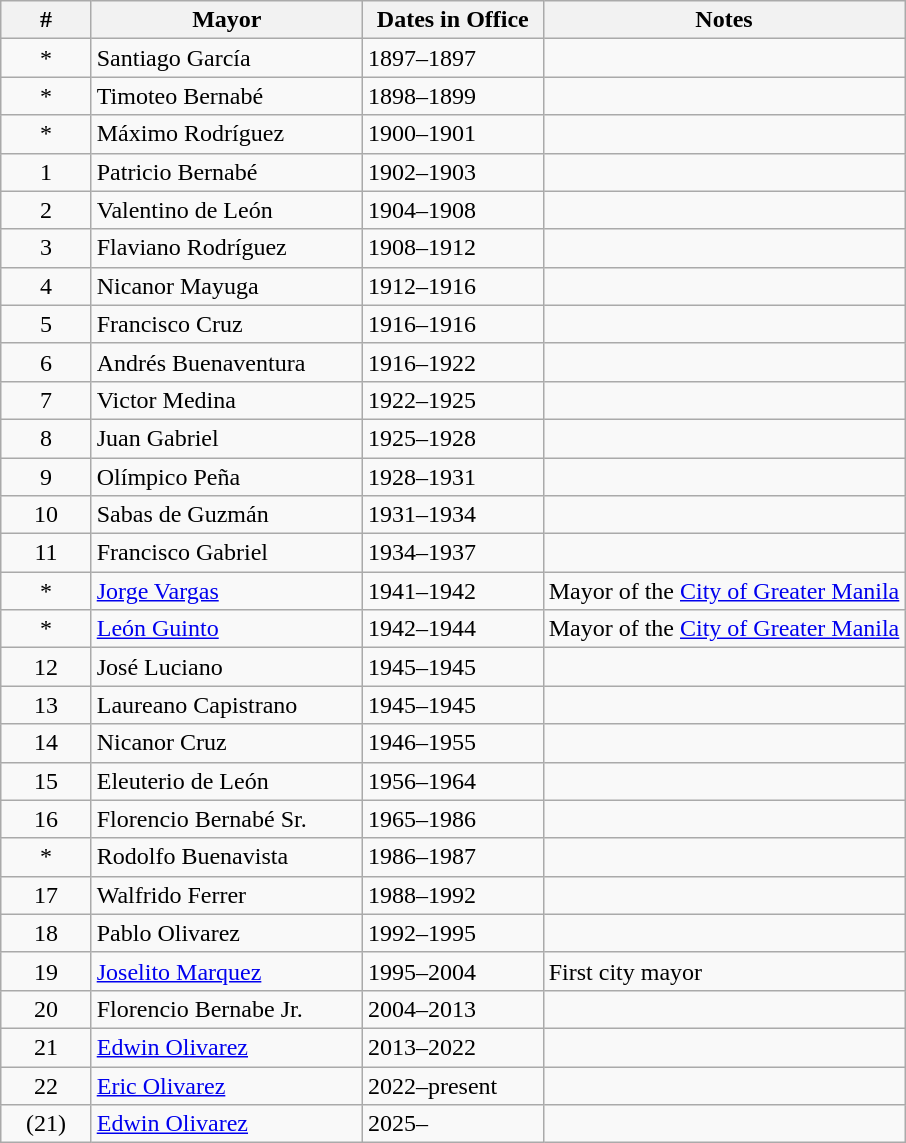<table class="wikitable">
<tr align=center valign=top>
<th>#</th>
<th width = "30%">Mayor</th>
<th width = "20%">Dates in Office</th>
<th width = "40%">Notes</th>
</tr>
<tr>
<td align=center>*</td>
<td>Santiago García</td>
<td>1897–1897</td>
<td></td>
</tr>
<tr>
<td align=center>*</td>
<td>Timoteo Bernabé</td>
<td>1898–1899</td>
<td></td>
</tr>
<tr>
<td align=center>*</td>
<td>Máximo Rodríguez</td>
<td>1900–1901</td>
<td></td>
</tr>
<tr>
<td align=center>1</td>
<td>Patricio Bernabé</td>
<td>1902–1903</td>
<td></td>
</tr>
<tr>
<td align=center>2</td>
<td>Valentino de León</td>
<td>1904–1908</td>
<td></td>
</tr>
<tr>
<td align=center>3</td>
<td>Flaviano Rodríguez</td>
<td>1908–1912</td>
<td></td>
</tr>
<tr>
<td align=center>4</td>
<td>Nicanor Mayuga</td>
<td>1912–1916</td>
<td></td>
</tr>
<tr>
<td align=center>5</td>
<td>Francisco Cruz</td>
<td>1916–1916</td>
<td></td>
</tr>
<tr>
<td align=center>6</td>
<td>Andrés Buenaventura</td>
<td>1916–1922</td>
<td></td>
</tr>
<tr>
<td align=center>7</td>
<td>Victor Medina</td>
<td>1922–1925</td>
<td></td>
</tr>
<tr>
<td align=center>8</td>
<td>Juan Gabriel</td>
<td>1925–1928</td>
<td></td>
</tr>
<tr>
<td align=center>9</td>
<td>Olímpico Peña</td>
<td>1928–1931</td>
<td></td>
</tr>
<tr>
<td align=center>10</td>
<td>Sabas de Guzmán</td>
<td>1931–1934</td>
<td></td>
</tr>
<tr>
<td align=center>11</td>
<td>Francisco Gabriel</td>
<td>1934–1937</td>
<td></td>
</tr>
<tr>
<td align=center>*</td>
<td><a href='#'>Jorge Vargas</a></td>
<td>1941–1942</td>
<td>Mayor of the <a href='#'>City of Greater Manila</a></td>
</tr>
<tr>
<td align=center>*</td>
<td><a href='#'>León Guinto</a></td>
<td>1942–1944</td>
<td>Mayor of the <a href='#'>City of Greater Manila</a></td>
</tr>
<tr>
<td align=center>12</td>
<td>José Luciano</td>
<td>1945–1945</td>
<td></td>
</tr>
<tr>
<td align=center>13</td>
<td>Laureano Capistrano</td>
<td>1945–1945</td>
<td></td>
</tr>
<tr>
<td align=center>14</td>
<td>Nicanor Cruz</td>
<td>1946–1955</td>
<td></td>
</tr>
<tr>
<td align=center>15</td>
<td>Eleuterio de León</td>
<td>1956–1964</td>
<td></td>
</tr>
<tr>
<td align=center>16</td>
<td>Florencio Bernabé Sr.</td>
<td>1965–1986</td>
<td></td>
</tr>
<tr>
<td align=center>*</td>
<td>Rodolfo Buenavista</td>
<td>1986–1987</td>
<td></td>
</tr>
<tr>
<td align=center>17</td>
<td>Walfrido Ferrer</td>
<td>1988–1992</td>
<td></td>
</tr>
<tr>
<td align=center>18</td>
<td>Pablo Olivarez</td>
<td>1992–1995</td>
<td></td>
</tr>
<tr>
<td align=center>19</td>
<td><a href='#'>Joselito Marquez</a></td>
<td>1995–2004</td>
<td>First city mayor</td>
</tr>
<tr>
<td align=center>20</td>
<td>Florencio Bernabe Jr.</td>
<td>2004–2013</td>
<td></td>
</tr>
<tr>
<td align=center>21</td>
<td><a href='#'>Edwin Olivarez</a></td>
<td>2013–2022</td>
<td></td>
</tr>
<tr>
<td align=center>22</td>
<td><a href='#'>Eric Olivarez</a></td>
<td>2022–present</td>
<td></td>
</tr>
<tr>
<td align=center>(21)</td>
<td><a href='#'>Edwin Olivarez</a></td>
<td>2025–</td>
<td></td>
</tr>
</table>
